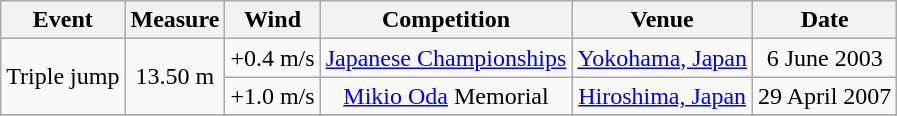<table class="wikitable" style=text-align:center>
<tr>
<th>Event</th>
<th>Measure</th>
<th>Wind</th>
<th>Competition</th>
<th>Venue</th>
<th>Date</th>
</tr>
<tr>
<td rowspan=2>Triple jump</td>
<td rowspan=2>13.50 m</td>
<td>+0.4 m/s</td>
<td><a href='#'>Japanese Championships</a></td>
<td><a href='#'>Yokohama, Japan</a></td>
<td>6 June 2003</td>
</tr>
<tr>
<td>+1.0 m/s</td>
<td><a href='#'>Mikio Oda</a> Memorial</td>
<td><a href='#'>Hiroshima, Japan</a></td>
<td>29 April 2007</td>
</tr>
<tr>
</tr>
</table>
